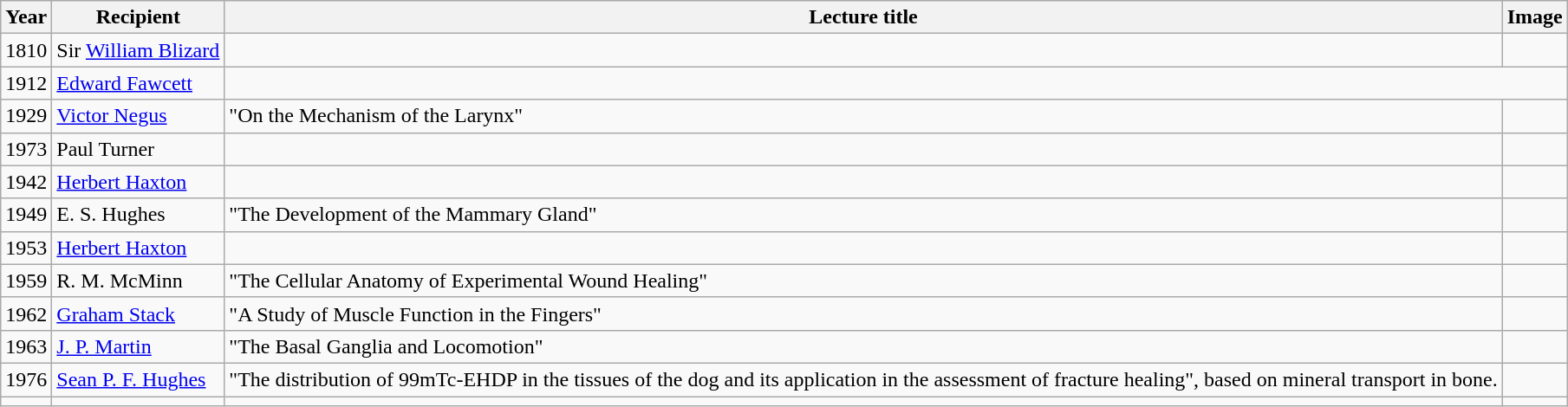<table class="wikitable">
<tr>
<th>Year</th>
<th>Recipient</th>
<th>Lecture title</th>
<th>Image</th>
</tr>
<tr>
<td>1810</td>
<td>Sir <a href='#'>William Blizard</a></td>
<td></td>
<td></td>
</tr>
<tr>
<td>1912</td>
<td><a href='#'>Edward Fawcett</a></td>
</tr>
<tr>
<td>1929</td>
<td><a href='#'>Victor Negus</a></td>
<td>"On the Mechanism of the Larynx"</td>
<td></td>
</tr>
<tr>
<td>1973</td>
<td>Paul Turner</td>
<td></td>
<td></td>
</tr>
<tr>
<td>1942</td>
<td><a href='#'>Herbert Haxton</a></td>
<td></td>
<td></td>
</tr>
<tr>
<td>1949</td>
<td>E. S. Hughes</td>
<td>"The Development of the Mammary Gland"</td>
<td></td>
</tr>
<tr>
<td>1953</td>
<td><a href='#'>Herbert Haxton</a></td>
<td></td>
<td></td>
</tr>
<tr>
<td>1959</td>
<td>R. M. McMinn</td>
<td>"The Cellular Anatomy of Experimental Wound Healing"</td>
<td></td>
</tr>
<tr>
<td>1962</td>
<td><a href='#'>Graham Stack</a></td>
<td>"A Study of Muscle Function in the Fingers"</td>
<td></td>
</tr>
<tr>
<td>1963</td>
<td><a href='#'>J. P. Martin</a></td>
<td>"The Basal Ganglia and Locomotion"</td>
<td></td>
</tr>
<tr>
<td>1976</td>
<td><a href='#'>Sean P. F. Hughes</a></td>
<td>"The distribution of 99mTc-EHDP in the tissues of the dog and its application in the assessment of fracture healing", based on mineral transport in bone.</td>
<td></td>
</tr>
<tr>
<td></td>
<td></td>
<td></td>
<td></td>
</tr>
</table>
